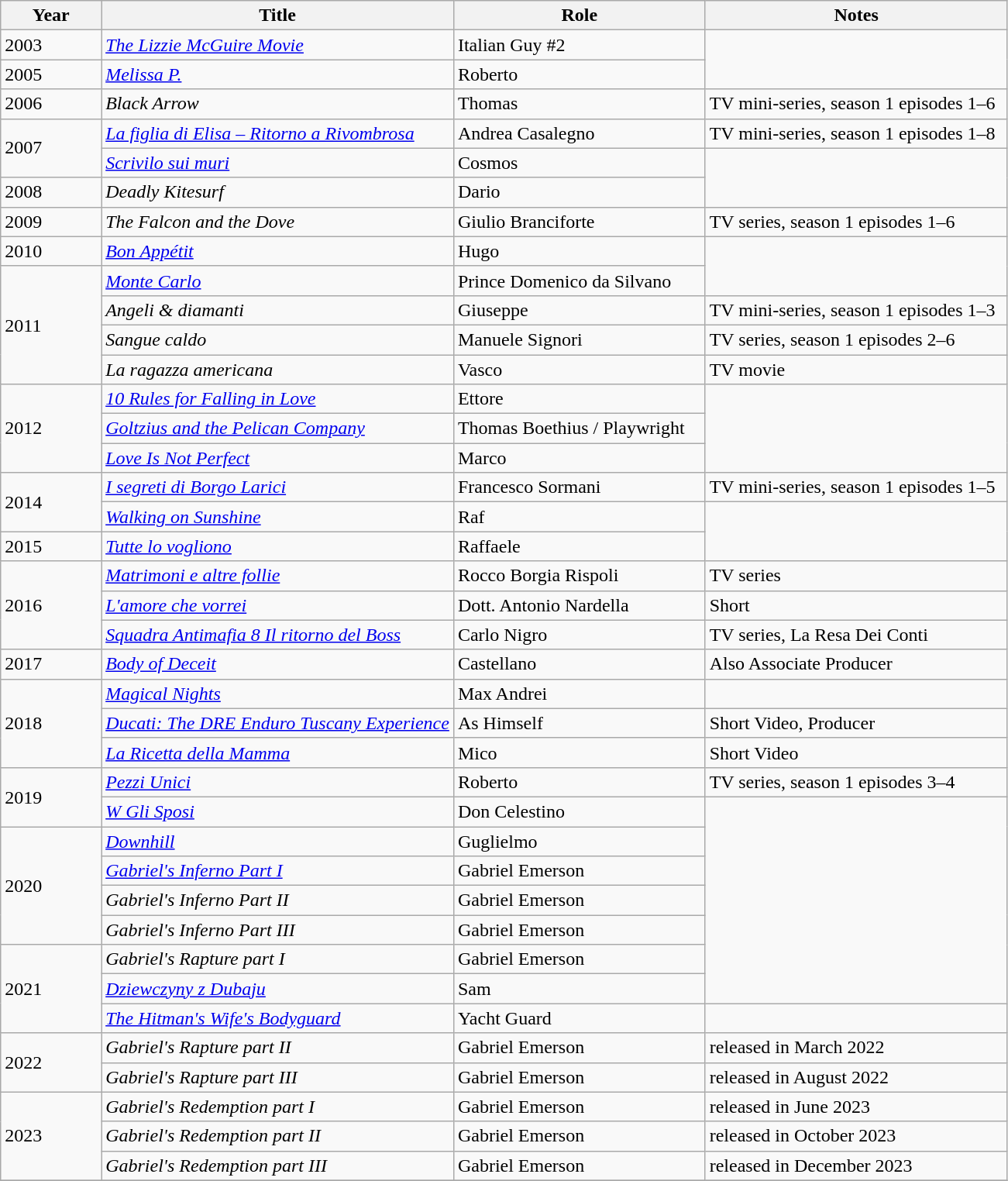<table class="wikitable sortable">
<tr>
<th width="10%">Year</th>
<th width="35%">Title</th>
<th width="25%">Role</th>
<th width="30%">Notes</th>
</tr>
<tr>
<td>2003</td>
<td><em><a href='#'>The Lizzie McGuire Movie</a></em></td>
<td>Italian Guy #2</td>
</tr>
<tr>
<td>2005</td>
<td><em><a href='#'>Melissa P.</a></em></td>
<td>Roberto</td>
</tr>
<tr>
<td>2006</td>
<td><em>Black Arrow</em></td>
<td>Thomas</td>
<td>TV mini-series, season 1 episodes 1–6</td>
</tr>
<tr>
<td rowspan="2">2007</td>
<td><em><a href='#'>La figlia di Elisa – Ritorno a Rivombrosa</a></em></td>
<td>Andrea Casalegno</td>
<td>TV mini-series, season 1 episodes 1–8</td>
</tr>
<tr>
<td><em><a href='#'>Scrivilo sui muri</a></em></td>
<td>Cosmos</td>
</tr>
<tr>
<td>2008</td>
<td><em>Deadly Kitesurf</em></td>
<td>Dario</td>
</tr>
<tr>
<td>2009</td>
<td><em>The Falcon and the Dove</em></td>
<td>Giulio Branciforte</td>
<td>TV series, season 1 episodes 1–6</td>
</tr>
<tr>
<td>2010</td>
<td><em><a href='#'>Bon Appétit</a></em></td>
<td>Hugo</td>
</tr>
<tr>
<td rowspan="4">2011</td>
<td><em><a href='#'>Monte Carlo</a></em></td>
<td>Prince Domenico da Silvano</td>
</tr>
<tr>
<td><em>Angeli & diamanti</em></td>
<td>Giuseppe</td>
<td>TV mini-series, season 1 episodes 1–3</td>
</tr>
<tr>
<td><em>Sangue caldo</em></td>
<td>Manuele Signori</td>
<td>TV series, season 1 episodes 2–6</td>
</tr>
<tr>
<td><em>La ragazza americana</em></td>
<td>Vasco</td>
<td>TV movie</td>
</tr>
<tr>
<td rowspan="3">2012</td>
<td><em><a href='#'>10 Rules for Falling in Love</a></em></td>
<td>Ettore</td>
</tr>
<tr>
<td><em><a href='#'>Goltzius and the Pelican Company</a></em></td>
<td>Thomas Boethius / Playwright</td>
</tr>
<tr>
<td><em><a href='#'>Love Is Not Perfect</a></em></td>
<td>Marco</td>
</tr>
<tr>
<td rowspan="2">2014</td>
<td><em><a href='#'>I segreti di Borgo Larici</a></em></td>
<td>Francesco Sormani</td>
<td>TV mini-series, season 1 episodes 1–5</td>
</tr>
<tr>
<td><em><a href='#'>Walking on Sunshine</a></em></td>
<td>Raf</td>
</tr>
<tr>
<td>2015</td>
<td><em><a href='#'>Tutte lo vogliono</a></em></td>
<td>Raffaele</td>
</tr>
<tr>
<td rowspan="3">2016</td>
<td><em><a href='#'>Matrimoni e altre follie</a></em></td>
<td>Rocco Borgia Rispoli</td>
<td>TV series</td>
</tr>
<tr>
<td><em><a href='#'>L'amore che vorrei</a></em></td>
<td>Dott. Antonio Nardella</td>
<td>Short</td>
</tr>
<tr>
<td><em><a href='#'>Squadra Antimafia 8 Il ritorno del Boss</a></em></td>
<td>Carlo Nigro</td>
<td>TV series, La Resa Dei Conti</td>
</tr>
<tr>
<td>2017</td>
<td><em><a href='#'>Body of Deceit</a></em></td>
<td>Castellano</td>
<td>Also Associate Producer</td>
</tr>
<tr>
<td rowspan="3">2018</td>
<td><em><a href='#'>Magical Nights</a></em></td>
<td>Max Andrei</td>
</tr>
<tr>
<td><em><a href='#'>Ducati: The DRE Enduro Tuscany Experience</a></em></td>
<td>As Himself</td>
<td>Short Video, Producer</td>
</tr>
<tr>
<td><em><a href='#'>La Ricetta della Mamma</a></em></td>
<td>Mico</td>
<td>Short Video</td>
</tr>
<tr>
<td rowspan="2">2019</td>
<td><em><a href='#'>Pezzi Unici</a></em></td>
<td>Roberto</td>
<td>TV series, season 1 episodes 3–4</td>
</tr>
<tr>
<td><em><a href='#'>W Gli Sposi</a></em></td>
<td>Don Celestino</td>
</tr>
<tr>
<td rowspan="4">2020</td>
<td><em><a href='#'>Downhill</a></em></td>
<td>Guglielmo</td>
</tr>
<tr>
<td><em><a href='#'>Gabriel's Inferno Part I</a></em></td>
<td>Gabriel Emerson</td>
</tr>
<tr>
<td><em>Gabriel's Inferno Part II</em></td>
<td>Gabriel Emerson</td>
</tr>
<tr>
<td><em>Gabriel's Inferno Part III</em></td>
<td>Gabriel Emerson</td>
</tr>
<tr>
<td rowspan="3">2021</td>
<td><em>Gabriel's Rapture part I</em></td>
<td>Gabriel Emerson</td>
</tr>
<tr>
<td><em><a href='#'>Dziewczyny z Dubaju</a></em></td>
<td>Sam</td>
</tr>
<tr>
<td><em><a href='#'>The Hitman's Wife's Bodyguard</a></em></td>
<td>Yacht Guard</td>
<td></td>
</tr>
<tr>
<td rowspan="2">2022</td>
<td><em>Gabriel's Rapture part II</em></td>
<td>Gabriel Emerson</td>
<td>released in March 2022</td>
</tr>
<tr>
<td><em>Gabriel's Rapture part III</em></td>
<td>Gabriel Emerson</td>
<td>released in August 2022</td>
</tr>
<tr>
<td rowspan="3">2023</td>
<td><em>Gabriel's Redemption part I</em></td>
<td>Gabriel Emerson</td>
<td>released in June 2023</td>
</tr>
<tr>
<td><em>Gabriel's Redemption part II</em></td>
<td>Gabriel Emerson</td>
<td>released in October 2023</td>
</tr>
<tr>
<td><em>Gabriel's Redemption part III</em></td>
<td>Gabriel Emerson</td>
<td>released in December 2023</td>
</tr>
<tr>
</tr>
</table>
